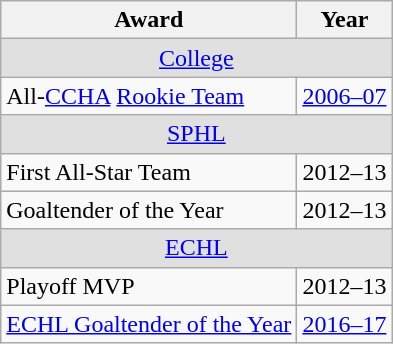<table class="wikitable">
<tr>
<th>Award</th>
<th>Year</th>
</tr>
<tr ALIGN="center" bgcolor="#e0e0e0">
<td colspan="3"><a href='#'>College</a></td>
</tr>
<tr>
<td>All-<a href='#'>CCHA</a> <a href='#'>Rookie Team</a></td>
<td><a href='#'>2006–07</a></td>
</tr>
<tr ALIGN="center" bgcolor="#e0e0e0">
<td colspan="3"><a href='#'>SPHL</a></td>
</tr>
<tr>
<td>First All-Star Team</td>
<td>2012–13</td>
</tr>
<tr>
<td>Goaltender of the Year</td>
<td>2012–13</td>
</tr>
<tr ALIGN="center" bgcolor="#e0e0e0">
<td colspan="3"><a href='#'>ECHL</a></td>
</tr>
<tr>
<td>Playoff MVP</td>
<td>2012–13</td>
</tr>
<tr>
<td><a href='#'>ECHL Goaltender of the Year</a></td>
<td><a href='#'>2016–17</a></td>
</tr>
</table>
